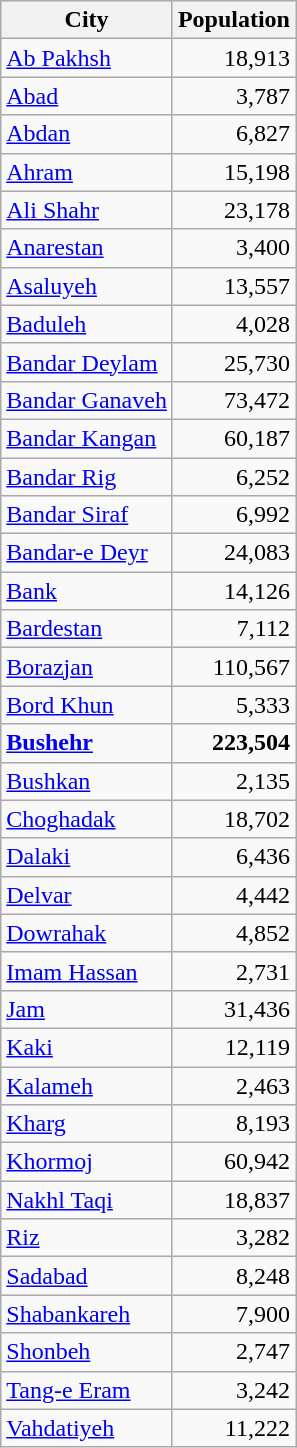<table class="wikitable sortable">
<tr>
<th>City</th>
<th>Population</th>
</tr>
<tr>
<td><a href='#'>Ab Pakhsh</a></td>
<td style="text-align: right;">18,913</td>
</tr>
<tr>
<td><a href='#'>Abad</a></td>
<td style="text-align: right;">3,787</td>
</tr>
<tr>
<td><a href='#'>Abdan</a></td>
<td style="text-align: right;">6,827</td>
</tr>
<tr>
<td><a href='#'>Ahram</a></td>
<td style="text-align: right;">15,198</td>
</tr>
<tr>
<td><a href='#'>Ali Shahr</a></td>
<td style="text-align: right;">23,178</td>
</tr>
<tr>
<td><a href='#'>Anarestan</a></td>
<td style="text-align: right;">3,400</td>
</tr>
<tr>
<td><a href='#'>Asaluyeh</a></td>
<td style="text-align: right;">13,557</td>
</tr>
<tr>
<td><a href='#'>Baduleh</a></td>
<td style="text-align: right;">4,028</td>
</tr>
<tr>
<td><a href='#'>Bandar Deylam</a></td>
<td style="text-align: right;">25,730</td>
</tr>
<tr>
<td><a href='#'>Bandar Ganaveh</a></td>
<td style="text-align: right;">73,472</td>
</tr>
<tr>
<td><a href='#'>Bandar Kangan</a></td>
<td style="text-align: right;">60,187</td>
</tr>
<tr>
<td><a href='#'>Bandar Rig</a></td>
<td style="text-align: right;">6,252</td>
</tr>
<tr>
<td><a href='#'>Bandar Siraf</a></td>
<td style="text-align: right;">6,992</td>
</tr>
<tr>
<td><a href='#'>Bandar-e Deyr</a></td>
<td style="text-align: right;">24,083</td>
</tr>
<tr>
<td><a href='#'>Bank</a></td>
<td style="text-align: right;">14,126</td>
</tr>
<tr>
<td><a href='#'>Bardestan</a></td>
<td style="text-align: right;">7,112</td>
</tr>
<tr>
<td><a href='#'>Borazjan</a></td>
<td style="text-align: right;">110,567</td>
</tr>
<tr>
<td><a href='#'>Bord Khun</a></td>
<td style="text-align: right;">5,333</td>
</tr>
<tr>
<td><strong><a href='#'>Bushehr</a></strong></td>
<td style="text-align: right;"><strong>223,504</strong></td>
</tr>
<tr>
<td><a href='#'>Bushkan</a></td>
<td style="text-align: right;">2,135</td>
</tr>
<tr>
<td><a href='#'>Choghadak</a></td>
<td style="text-align: right;">18,702</td>
</tr>
<tr>
<td><a href='#'>Dalaki</a></td>
<td style="text-align: right;">6,436</td>
</tr>
<tr>
<td><a href='#'>Delvar</a></td>
<td style="text-align: right;">4,442</td>
</tr>
<tr>
<td><a href='#'>Dowrahak</a></td>
<td style="text-align: right;">4,852</td>
</tr>
<tr>
<td><a href='#'>Imam Hassan</a></td>
<td style="text-align: right;">2,731</td>
</tr>
<tr>
<td><a href='#'>Jam</a></td>
<td style="text-align: right;">31,436</td>
</tr>
<tr>
<td><a href='#'>Kaki</a></td>
<td style="text-align: right;">12,119</td>
</tr>
<tr>
<td><a href='#'>Kalameh</a></td>
<td style="text-align: right;">2,463</td>
</tr>
<tr>
<td><a href='#'>Kharg</a></td>
<td style="text-align: right;">8,193</td>
</tr>
<tr>
<td><a href='#'>Khormoj</a></td>
<td style="text-align: right;">60,942</td>
</tr>
<tr>
<td><a href='#'>Nakhl Taqi</a></td>
<td style="text-align: right;">18,837</td>
</tr>
<tr>
<td><a href='#'>Riz</a></td>
<td style="text-align: right;">3,282</td>
</tr>
<tr>
<td><a href='#'>Sadabad</a></td>
<td style="text-align: right;">8,248</td>
</tr>
<tr>
<td><a href='#'>Shabankareh</a></td>
<td style="text-align: right;">7,900</td>
</tr>
<tr>
<td><a href='#'>Shonbeh</a></td>
<td style="text-align: right;">2,747</td>
</tr>
<tr>
<td><a href='#'>Tang-e Eram</a></td>
<td style="text-align: right;">3,242</td>
</tr>
<tr>
<td><a href='#'>Vahdatiyeh</a></td>
<td style="text-align: right;">11,222</td>
</tr>
</table>
